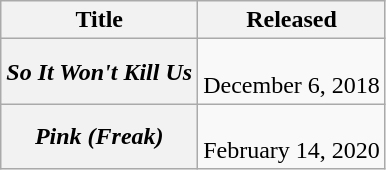<table class="wikitable plainrowheaders" style="text-align:center;">
<tr>
<th scope="col">Title</th>
<th scope="col">Released</th>
</tr>
<tr>
<th scope="row"><em>So It Won't Kill Us</em></th>
<td><br>December 6, 2018</td>
</tr>
<tr>
<th scope="row"><em>Pink (Freak)</em></th>
<td><br>February 14, 2020</td>
</tr>
</table>
